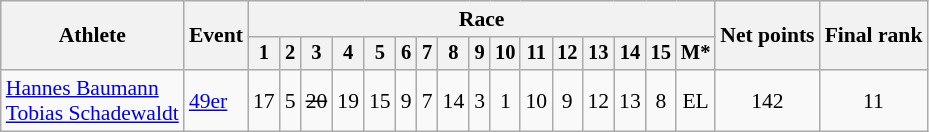<table class="wikitable" style="font-size:90%">
<tr>
<th rowspan=2>Athlete</th>
<th rowspan=2>Event</th>
<th colspan=16>Race</th>
<th rowspan=2>Net points</th>
<th rowspan=2>Final rank</th>
</tr>
<tr style="font-size:95%">
<th>1</th>
<th>2</th>
<th>3</th>
<th>4</th>
<th>5</th>
<th>6</th>
<th>7</th>
<th>8</th>
<th>9</th>
<th>10</th>
<th>11</th>
<th>12</th>
<th>13</th>
<th>14</th>
<th>15</th>
<th>M*</th>
</tr>
<tr align=center>
<td align=left><a href='#'>Hannes Baumann</a><br><a href='#'>Tobias Schadewaldt</a></td>
<td align=left><a href='#'>49er</a></td>
<td>17</td>
<td>5</td>
<td><s>20</s></td>
<td>19</td>
<td>15</td>
<td>9</td>
<td>7</td>
<td>14</td>
<td>3</td>
<td>1</td>
<td>10</td>
<td>9</td>
<td>12</td>
<td>13</td>
<td>8</td>
<td>EL</td>
<td>142</td>
<td>11</td>
</tr>
</table>
